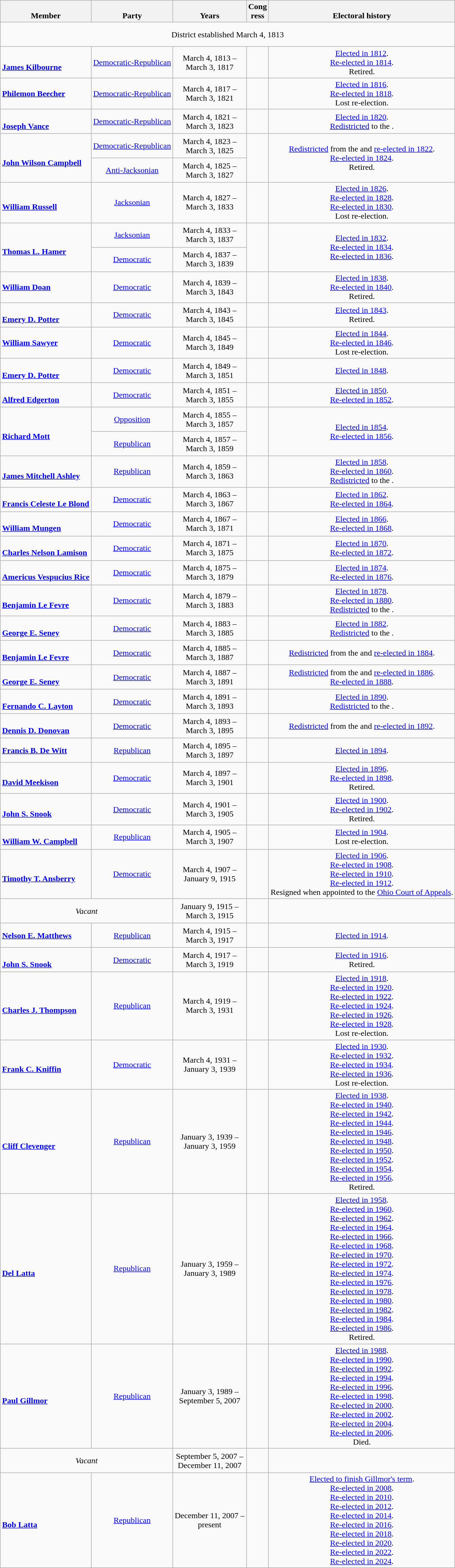<table class=wikitable style="text-align:center">
<tr valign=bottom>
<th>Member</th>
<th>Party</th>
<th>Years</th>
<th>Cong<br>ress</th>
<th>Electoral history</th>
</tr>
<tr style="height:3em">
<td colspan=5>District established March 4, 1813</td>
</tr>
<tr style="height:3em">
<td align=left><br><strong><a href='#'>James Kilbourne</a></strong><br></td>
<td><a href='#'>Democratic-Republican</a></td>
<td nowrap>March 4, 1813 –<br>March 3, 1817</td>
<td></td>
<td><a href='#'>Elected in 1812</a>.<br><a href='#'>Re-elected in 1814</a>.<br>Retired.</td>
</tr>
<tr style="height:3em">
<td align=left><strong><a href='#'>Philemon Beecher</a></strong><br></td>
<td><a href='#'>Democratic-Republican</a></td>
<td nowrap>March 4, 1817 –<br>March 3, 1821</td>
<td></td>
<td><a href='#'>Elected in 1816</a>.<br><a href='#'>Re-elected in 1818</a>.<br>Lost re-election.</td>
</tr>
<tr style="height:3em">
<td align=left><br><strong><a href='#'>Joseph Vance</a></strong><br></td>
<td><a href='#'>Democratic-Republican</a></td>
<td nowrap>March 4, 1821 –<br>March 3, 1823</td>
<td></td>
<td><a href='#'>Elected in 1820</a>.<br><a href='#'>Redistricted</a> to the .</td>
</tr>
<tr style="height:3em">
<td rowspan=2 align=left><br><strong><a href='#'>John Wilson Campbell</a></strong><br></td>
<td><a href='#'>Democratic-Republican</a></td>
<td nowrap>March 4, 1823 –<br>March 3, 1825</td>
<td rowspan=2></td>
<td rowspan=2><a href='#'>Redistricted</a> from the  and <a href='#'>re-elected in 1822</a>.<br><a href='#'>Re-elected in 1824</a>.<br>Retired.</td>
</tr>
<tr style="height:3em">
<td><a href='#'>Anti-Jacksonian</a></td>
<td nowrap>March 4, 1825 –<br>March 3, 1827</td>
</tr>
<tr style="height:3em">
<td align=left><br><strong><a href='#'>William Russell</a></strong><br></td>
<td><a href='#'>Jacksonian</a></td>
<td nowrap>March 4, 1827 –<br>March 3, 1833</td>
<td></td>
<td><a href='#'>Elected in 1826</a>.<br><a href='#'>Re-elected in 1828</a>.<br><a href='#'>Re-elected in 1830</a>.<br>Lost re-election.</td>
</tr>
<tr style="height:3em">
<td rowspan=2 align=left><br><strong><a href='#'>Thomas L. Hamer</a></strong><br></td>
<td><a href='#'>Jacksonian</a></td>
<td nowrap>March 4, 1833 –<br>March 3, 1837</td>
<td rowspan=2></td>
<td rowspan=2><a href='#'>Elected in 1832</a>.<br><a href='#'>Re-elected in 1834</a>.<br><a href='#'>Re-elected in 1836</a>.<br></td>
</tr>
<tr style="height:3em">
<td><a href='#'>Democratic</a></td>
<td nowrap>March 4, 1837 –<br>March 3, 1839</td>
</tr>
<tr style="height:3em">
<td align=left><strong><a href='#'>William Doan</a></strong><br></td>
<td><a href='#'>Democratic</a></td>
<td nowrap>March 4, 1839 –<br>March 3, 1843</td>
<td></td>
<td><a href='#'>Elected in 1838</a>.<br><a href='#'>Re-elected in 1840</a>.<br>Retired.</td>
</tr>
<tr style="height:3em">
<td align=left><br><strong><a href='#'>Emery D. Potter</a></strong><br></td>
<td><a href='#'>Democratic</a></td>
<td nowrap>March 4, 1843 –<br>March 3, 1845</td>
<td></td>
<td><a href='#'>Elected in 1843</a>.<br>Retired.</td>
</tr>
<tr style="height:3em">
<td align=left><strong><a href='#'>William Sawyer</a></strong><br></td>
<td><a href='#'>Democratic</a></td>
<td nowrap>March 4, 1845 –<br>March 3, 1849</td>
<td></td>
<td><a href='#'>Elected in 1844</a>.<br><a href='#'>Re-elected in 1846</a>.<br>Lost re-election.</td>
</tr>
<tr style="height:3em">
<td align=left><br><strong><a href='#'>Emery D. Potter</a></strong><br></td>
<td><a href='#'>Democratic</a></td>
<td nowrap>March 4, 1849 –<br>March 3, 1851</td>
<td></td>
<td><a href='#'>Elected in 1848</a>.<br></td>
</tr>
<tr style="height:3em">
<td align=left><br><strong><a href='#'>Alfred Edgerton</a></strong><br></td>
<td><a href='#'>Democratic</a></td>
<td nowrap>March 4, 1851 –<br>March 3, 1855</td>
<td></td>
<td><a href='#'>Elected in 1850</a>.<br><a href='#'>Re-elected in 1852</a>.<br></td>
</tr>
<tr style="height:3em">
<td rowspan=2 align=left><br><strong><a href='#'>Richard Mott</a></strong><br></td>
<td><a href='#'>Opposition</a></td>
<td nowrap>March 4, 1855 –<br>March 3, 1857</td>
<td rowspan=2></td>
<td rowspan=2><a href='#'>Elected in 1854</a>.<br><a href='#'>Re-elected in 1856</a>.<br></td>
</tr>
<tr style="height:3em">
<td><a href='#'>Republican</a></td>
<td nowrap>March 4, 1857 –<br>March 3, 1859</td>
</tr>
<tr style="height:3em">
<td align=left><br><strong><a href='#'>James Mitchell Ashley</a></strong><br></td>
<td><a href='#'>Republican</a></td>
<td nowrap>March 4, 1859 –<br>March 3, 1863</td>
<td></td>
<td><a href='#'>Elected in 1858</a>.<br><a href='#'>Re-elected in 1860</a>.<br><a href='#'>Redistricted</a> to the .</td>
</tr>
<tr style="height:3em">
<td align=left><br><strong><a href='#'>Francis Celeste Le Blond</a></strong><br></td>
<td><a href='#'>Democratic</a></td>
<td nowrap>March 4, 1863 –<br>March 3, 1867</td>
<td></td>
<td><a href='#'>Elected in 1862</a>.<br><a href='#'>Re-elected in 1864</a>.<br></td>
</tr>
<tr style="height:3em">
<td align=left><br><strong><a href='#'>William Mungen</a></strong><br></td>
<td><a href='#'>Democratic</a></td>
<td nowrap>March 4, 1867 –<br>March 3, 1871</td>
<td></td>
<td><a href='#'>Elected in 1866</a>.<br><a href='#'>Re-elected in 1868</a>.<br></td>
</tr>
<tr style="height:3em">
<td align=left><br><strong><a href='#'>Charles Nelson Lamison</a></strong><br></td>
<td><a href='#'>Democratic</a></td>
<td nowrap>March 4, 1871 –<br>March 3, 1875</td>
<td></td>
<td><a href='#'>Elected in 1870</a>.<br><a href='#'>Re-elected in 1872</a>.<br></td>
</tr>
<tr style="height:3em">
<td align=left><br><strong><a href='#'>Americus Vespucius Rice</a></strong><br></td>
<td><a href='#'>Democratic</a></td>
<td nowrap>March 4, 1875 –<br>March 3, 1879</td>
<td></td>
<td><a href='#'>Elected in 1874</a>.<br><a href='#'>Re-elected in 1876</a>.<br></td>
</tr>
<tr style="height:3em">
<td align=left><br><strong><a href='#'>Benjamin Le Fevre</a></strong><br></td>
<td><a href='#'>Democratic</a></td>
<td nowrap>March 4, 1879 –<br>March 3, 1883</td>
<td></td>
<td><a href='#'>Elected in 1878</a>.<br><a href='#'>Re-elected in 1880</a>.<br><a href='#'>Redistricted</a> to the .</td>
</tr>
<tr style="height:3em">
<td align=left><br><strong><a href='#'>George E. Seney</a></strong><br></td>
<td><a href='#'>Democratic</a></td>
<td nowrap>March 4, 1883 –<br>March 3, 1885</td>
<td></td>
<td><a href='#'>Elected in 1882</a>.<br><a href='#'>Redistricted</a> to the .</td>
</tr>
<tr style="height:3em">
<td align=left><br><strong><a href='#'>Benjamin Le Fevre</a></strong><br></td>
<td><a href='#'>Democratic</a></td>
<td nowrap>March 4, 1885 –<br>March 3, 1887</td>
<td></td>
<td><a href='#'>Redistricted</a> from the  and <a href='#'>re-elected in 1884</a>.<br></td>
</tr>
<tr style="height:3em">
<td align=left><br><strong><a href='#'>George E. Seney</a></strong><br></td>
<td><a href='#'>Democratic</a></td>
<td nowrap>March 4, 1887 –<br>March 3, 1891</td>
<td></td>
<td><a href='#'>Redistricted</a> from the  and <a href='#'>re-elected in 1886</a>.<br><a href='#'>Re-elected in 1888</a>.<br></td>
</tr>
<tr style="height:3em">
<td align=left><br><strong><a href='#'>Fernando C. Layton</a></strong><br></td>
<td><a href='#'>Democratic</a></td>
<td nowrap>March 4, 1891 –<br>March 3, 1893</td>
<td></td>
<td><a href='#'>Elected in 1890</a>.<br><a href='#'>Redistricted</a> to the .</td>
</tr>
<tr style="height:3em">
<td align=left><br><strong><a href='#'>Dennis D. Donovan</a></strong><br></td>
<td><a href='#'>Democratic</a></td>
<td nowrap>March 4, 1893 –<br>March 3, 1895</td>
<td></td>
<td><a href='#'>Redistricted</a> from the  and <a href='#'>re-elected in 1892</a>.<br></td>
</tr>
<tr style="height:3em">
<td align=left><strong><a href='#'>Francis B. De Witt</a></strong><br></td>
<td><a href='#'>Republican</a></td>
<td nowrap>March 4, 1895 –<br>March 3, 1897</td>
<td></td>
<td><a href='#'>Elected in 1894</a>.<br></td>
</tr>
<tr style="height:3em">
<td align=left><br><strong><a href='#'>David Meekison</a></strong><br></td>
<td><a href='#'>Democratic</a></td>
<td nowrap>March 4, 1897 –<br>March 3, 1901</td>
<td></td>
<td><a href='#'>Elected in 1896</a>.<br><a href='#'>Re-elected in 1898</a>.<br>Retired.</td>
</tr>
<tr style="height:3em">
<td align=left><br><strong><a href='#'>John S. Snook</a></strong><br></td>
<td><a href='#'>Democratic</a></td>
<td nowrap>March 4, 1901 –<br>March 3, 1905</td>
<td></td>
<td><a href='#'>Elected in 1900</a>.<br><a href='#'>Re-elected in 1902</a>.<br>Retired.</td>
</tr>
<tr style="height:3em">
<td align=left><br><strong><a href='#'>William W. Campbell</a></strong><br></td>
<td><a href='#'>Republican</a></td>
<td nowrap>March 4, 1905 –<br>March 3, 1907</td>
<td></td>
<td><a href='#'>Elected in 1904</a>.<br>Lost re-election.</td>
</tr>
<tr style="height:3em">
<td align=left><br><strong><a href='#'>Timothy T. Ansberry</a></strong><br></td>
<td><a href='#'>Democratic</a></td>
<td nowrap>March 4, 1907 –<br>January 9, 1915</td>
<td></td>
<td><a href='#'>Elected in 1906</a>.<br><a href='#'>Re-elected in 1908</a>.<br><a href='#'>Re-elected in 1910</a>.<br><a href='#'>Re-elected in 1912</a>.<br>Resigned when appointed to the <a href='#'>Ohio Court of Appeals</a>.</td>
</tr>
<tr style="height:3em">
<td colspan=2><em>Vacant</em></td>
<td nowrap>January 9, 1915 –<br>March 3, 1915</td>
<td></td>
<td></td>
</tr>
<tr style="height:3em">
<td align=left><strong><a href='#'>Nelson E. Matthews</a></strong><br></td>
<td><a href='#'>Republican</a></td>
<td nowrap>March 4, 1915 –<br>March 3, 1917</td>
<td></td>
<td><a href='#'>Elected in 1914</a>.<br></td>
</tr>
<tr style="height:3em">
<td align=left><br><strong><a href='#'>John S. Snook</a></strong><br></td>
<td><a href='#'>Democratic</a></td>
<td nowrap>March 4, 1917 –<br>March 3, 1919</td>
<td></td>
<td><a href='#'>Elected in 1916</a>.<br>Retired.</td>
</tr>
<tr style="height:3em">
<td align=left><br><strong><a href='#'>Charles J. Thompson</a></strong><br></td>
<td><a href='#'>Republican</a></td>
<td nowrap>March 4, 1919 –<br>March 3, 1931</td>
<td></td>
<td><a href='#'>Elected in 1918</a>.<br><a href='#'>Re-elected in 1920</a>.<br><a href='#'>Re-elected in 1922</a>.<br><a href='#'>Re-elected in 1924</a>.<br><a href='#'>Re-elected in 1926</a>.<br><a href='#'>Re-elected in 1928</a>.<br>Lost re-election.</td>
</tr>
<tr style="height:3em">
<td align=left><br><strong><a href='#'>Frank C. Kniffin</a></strong><br></td>
<td><a href='#'>Democratic</a></td>
<td nowrap>March 4, 1931 –<br>January 3, 1939</td>
<td></td>
<td><a href='#'>Elected in 1930</a>.<br><a href='#'>Re-elected in 1932</a>.<br><a href='#'>Re-elected in 1934</a>.<br><a href='#'>Re-elected in 1936</a>.<br>Lost re-election.</td>
</tr>
<tr style="height:3em">
<td align=left><br><strong><a href='#'>Cliff Clevenger</a></strong><br></td>
<td><a href='#'>Republican</a></td>
<td nowrap>January 3, 1939 –<br>January 3, 1959</td>
<td></td>
<td><a href='#'>Elected in 1938</a>.<br><a href='#'>Re-elected in 1940</a>.<br><a href='#'>Re-elected in 1942</a>.<br><a href='#'>Re-elected in 1944</a>.<br><a href='#'>Re-elected in 1946</a>.<br><a href='#'>Re-elected in 1948</a>.<br><a href='#'>Re-elected in 1950</a>.<br><a href='#'>Re-elected in 1952</a>.<br><a href='#'>Re-elected in 1954</a>.<br><a href='#'>Re-elected in 1956</a>.<br>Retired.</td>
</tr>
<tr style="height:3em">
<td align=left><br><strong><a href='#'>Del Latta</a></strong><br></td>
<td><a href='#'>Republican</a></td>
<td nowrap>January 3, 1959 –<br>January 3, 1989</td>
<td></td>
<td><a href='#'>Elected in 1958</a>.<br><a href='#'>Re-elected in 1960</a>.<br><a href='#'>Re-elected in 1962</a>.<br><a href='#'>Re-elected in 1964</a>.<br><a href='#'>Re-elected in 1966</a>.<br><a href='#'>Re-elected in 1968</a>.<br><a href='#'>Re-elected in 1970</a>.<br><a href='#'>Re-elected in 1972</a>.<br><a href='#'>Re-elected in 1974</a>.<br><a href='#'>Re-elected in 1976</a>.<br><a href='#'>Re-elected in 1978</a>.<br><a href='#'>Re-elected in 1980</a>.<br><a href='#'>Re-elected in 1982</a>.<br><a href='#'>Re-elected in 1984</a>.<br><a href='#'>Re-elected in 1986</a>.<br>Retired.</td>
</tr>
<tr style="height:3em">
<td align=left><br><strong><a href='#'>Paul Gillmor</a></strong><br></td>
<td><a href='#'>Republican</a></td>
<td nowrap>January 3, 1989 –<br>September 5, 2007</td>
<td></td>
<td><a href='#'>Elected in 1988</a>.<br><a href='#'>Re-elected in 1990</a>.<br><a href='#'>Re-elected in 1992</a>.<br><a href='#'>Re-elected in 1994</a>.<br><a href='#'>Re-elected in 1996</a>.<br><a href='#'>Re-elected in 1998</a>.<br><a href='#'>Re-elected in 2000</a>.<br><a href='#'>Re-elected in 2002</a>.<br><a href='#'>Re-elected in 2004</a>.<br><a href='#'>Re-elected in 2006</a>.<br>Died.</td>
</tr>
<tr style="height:3em">
<td colspan=2><em>Vacant</em></td>
<td nowrap>September 5, 2007 –<br>December 11, 2007</td>
<td></td>
<td></td>
</tr>
<tr style="height:3em">
<td align=left><br><strong><a href='#'>Bob Latta</a></strong><br></td>
<td><a href='#'>Republican</a></td>
<td nowrap>December 11, 2007 –<br>present</td>
<td></td>
<td><a href='#'>Elected to finish Gillmor's term</a>.<br><a href='#'>Re-elected in 2008</a>.<br><a href='#'>Re-elected in 2010</a>.<br><a href='#'>Re-elected in 2012</a>.<br><a href='#'>Re-elected in 2014</a>.<br><a href='#'>Re-elected in 2016</a>.<br><a href='#'>Re-elected in 2018</a>.<br><a href='#'>Re-elected in 2020</a>.<br><a href='#'>Re-elected in 2022</a>.<br><a href='#'>Re-elected in 2024</a>.</td>
</tr>
</table>
